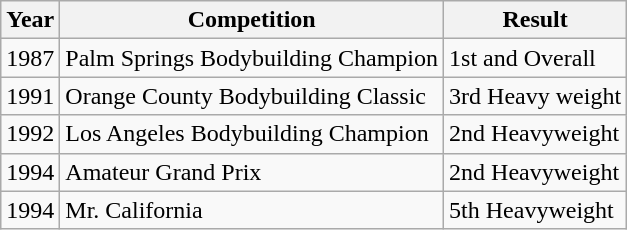<table class="wikitable sortable">
<tr>
<th>Year</th>
<th>Competition</th>
<th>Result</th>
</tr>
<tr>
<td>1987</td>
<td>Palm Springs Bodybuilding Champion</td>
<td>1st and Overall</td>
</tr>
<tr>
<td>1991</td>
<td>Orange County Bodybuilding Classic</td>
<td>3rd Heavy weight</td>
</tr>
<tr>
<td>1992</td>
<td>Los Angeles Bodybuilding Champion</td>
<td>2nd Heavyweight</td>
</tr>
<tr>
<td>1994</td>
<td>Amateur Grand Prix</td>
<td>2nd Heavyweight</td>
</tr>
<tr>
<td>1994</td>
<td>Mr. California</td>
<td>5th Heavyweight</td>
</tr>
</table>
